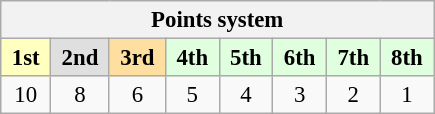<table class="wikitable" style="font-size:95%; text-align:center">
<tr>
<th colspan="19">Points system</th>
</tr>
<tr>
<td style="background:#ffffbf;"> <strong>1st</strong> </td>
<td style="background:#dfdfdf;"> <strong>2nd</strong> </td>
<td style="background:#ffdf9f;"> <strong>3rd</strong> </td>
<td style="background:#dfffdf;"> <strong>4th</strong> </td>
<td style="background:#dfffdf;"> <strong>5th</strong> </td>
<td style="background:#dfffdf;"> <strong>6th</strong> </td>
<td style="background:#dfffdf;"> <strong>7th</strong> </td>
<td style="background:#dfffdf;"> <strong>8th</strong> </td>
</tr>
<tr>
<td>10</td>
<td>8</td>
<td>6</td>
<td>5</td>
<td>4</td>
<td>3</td>
<td>2</td>
<td>1</td>
</tr>
</table>
